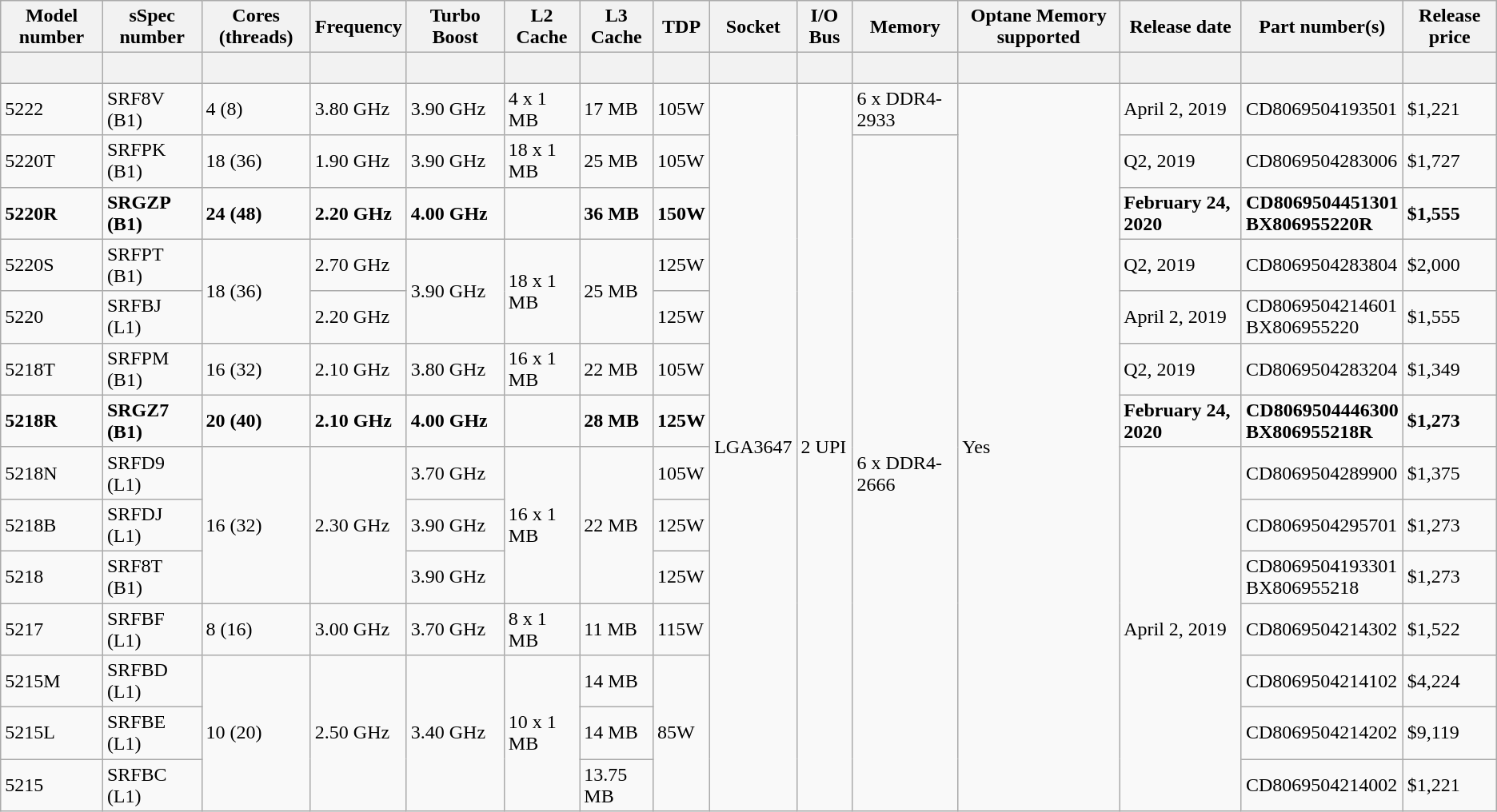<table class="wikitable sortable hover-highlight">
<tr>
<th>Model number</th>
<th>sSpec number</th>
<th>Cores (threads)</th>
<th>Frequency</th>
<th>Turbo Boost</th>
<th>L2 Cache</th>
<th>L3 Cache</th>
<th>TDP</th>
<th>Socket</th>
<th>I/O Bus</th>
<th>Memory</th>
<th>Optane Memory supported</th>
<th>Release date</th>
<th>Part number(s)</th>
<th>Release price</th>
</tr>
<tr>
<th style="background-position:center"><br></th>
<th style="background-position:center"></th>
<th style="background-position:center"></th>
<th style="background-position:center"></th>
<th style="background-position:center"></th>
<th style="background-position:center"></th>
<th style="background-position:center"></th>
<th style="background-position:center"></th>
<th style="background-position:center"></th>
<th style="background-position:center"></th>
<th style="background-position:center"></th>
<th style="background-position:center"></th>
<th style="background-position:center"></th>
<th style="background-position:center"></th>
<th style="background-position:center"></th>
</tr>
<tr>
<td>5222</td>
<td>SRF8V (B1)</td>
<td>4 (8)</td>
<td>3.80 GHz</td>
<td>3.90 GHz</td>
<td>4 x 1 MB</td>
<td>17 MB</td>
<td>105W</td>
<td rowspan="14">LGA3647</td>
<td rowspan="14">2 UPI</td>
<td>6 x DDR4-2933</td>
<td rowspan="14">Yes</td>
<td>April 2, 2019</td>
<td>CD8069504193501</td>
<td>$1,221</td>
</tr>
<tr>
<td>5220T</td>
<td>SRFPK (B1)</td>
<td>18 (36)</td>
<td>1.90 GHz</td>
<td>3.90 GHz</td>
<td>18 x 1 MB</td>
<td>25 MB</td>
<td>105W</td>
<td rowspan="13">6 x DDR4-2666</td>
<td>Q2, 2019</td>
<td>CD8069504283006</td>
<td>$1,727</td>
</tr>
<tr>
<td><strong>5220R</strong></td>
<td><strong>SRGZP (B1)</strong></td>
<td><strong>24 (48)</strong></td>
<td><strong>2.20 GHz</strong></td>
<td><strong>4.00 GHz</strong></td>
<td></td>
<td><strong>36 MB</strong></td>
<td><strong>150W</strong></td>
<td><strong>February 24, 2020</strong></td>
<td><strong>CD8069504451301</strong><br><strong>BX806955220R</strong></td>
<td><strong>$1,555</strong></td>
</tr>
<tr>
<td>5220S</td>
<td>SRFPT (B1)</td>
<td rowspan="2">18 (36)</td>
<td>2.70 GHz</td>
<td rowspan="2">3.90 GHz</td>
<td rowspan="2">18 x 1 MB</td>
<td rowspan="2">25 MB</td>
<td>125W</td>
<td>Q2, 2019</td>
<td>CD8069504283804</td>
<td>$2,000</td>
</tr>
<tr>
<td>5220</td>
<td>SRFBJ (L1)</td>
<td>2.20 GHz</td>
<td>125W</td>
<td>April 2, 2019</td>
<td>CD8069504214601<br>BX806955220</td>
<td>$1,555</td>
</tr>
<tr>
<td>5218T</td>
<td>SRFPM (B1)</td>
<td>16 (32)</td>
<td>2.10 GHz</td>
<td>3.80 GHz</td>
<td>16 x 1 MB</td>
<td>22 MB</td>
<td>105W</td>
<td>Q2, 2019</td>
<td>CD8069504283204</td>
<td>$1,349</td>
</tr>
<tr>
<td><strong>5218R</strong></td>
<td><strong>SRGZ7 (B1)</strong></td>
<td><strong>20 (40)</strong></td>
<td><strong>2.10 GHz</strong></td>
<td><strong>4.00 GHz</strong></td>
<td></td>
<td><strong>28 MB</strong></td>
<td><strong>125W</strong></td>
<td><strong>February 24, 2020</strong></td>
<td><strong>CD8069504446300</strong><br><strong>BX806955218R</strong></td>
<td><strong>$1,273</strong></td>
</tr>
<tr>
<td>5218N</td>
<td>SRFD9 (L1)</td>
<td rowspan="3">16 (32)</td>
<td rowspan="3">2.30 GHz</td>
<td>3.70 GHz</td>
<td rowspan="3">16 x 1 MB</td>
<td rowspan="3">22 MB</td>
<td>105W</td>
<td rowspan="7">April 2, 2019</td>
<td>CD8069504289900</td>
<td>$1,375</td>
</tr>
<tr>
<td>5218B</td>
<td>SRFDJ (L1)</td>
<td>3.90 GHz</td>
<td>125W</td>
<td>CD8069504295701</td>
<td>$1,273</td>
</tr>
<tr>
<td>5218</td>
<td>SRF8T (B1)</td>
<td>3.90 GHz</td>
<td>125W</td>
<td>CD8069504193301<br>BX806955218</td>
<td>$1,273</td>
</tr>
<tr>
<td>5217</td>
<td>SRFBF (L1)</td>
<td>8 (16)</td>
<td>3.00 GHz</td>
<td>3.70 GHz</td>
<td>8 x 1 MB</td>
<td>11 MB</td>
<td>115W</td>
<td>CD8069504214302</td>
<td>$1,522</td>
</tr>
<tr>
<td>5215M</td>
<td>SRFBD (L1)</td>
<td rowspan="3">10 (20)</td>
<td rowspan="3">2.50 GHz</td>
<td rowspan="3">3.40 GHz</td>
<td rowspan="3">10 x 1 MB</td>
<td>14 MB</td>
<td rowspan="3">85W</td>
<td>CD8069504214102</td>
<td>$4,224</td>
</tr>
<tr>
<td>5215L</td>
<td>SRFBE (L1)</td>
<td>14 MB</td>
<td>CD8069504214202</td>
<td>$9,119</td>
</tr>
<tr>
<td>5215</td>
<td>SRFBC (L1)</td>
<td>13.75 MB</td>
<td>CD8069504214002</td>
<td>$1,221</td>
</tr>
</table>
